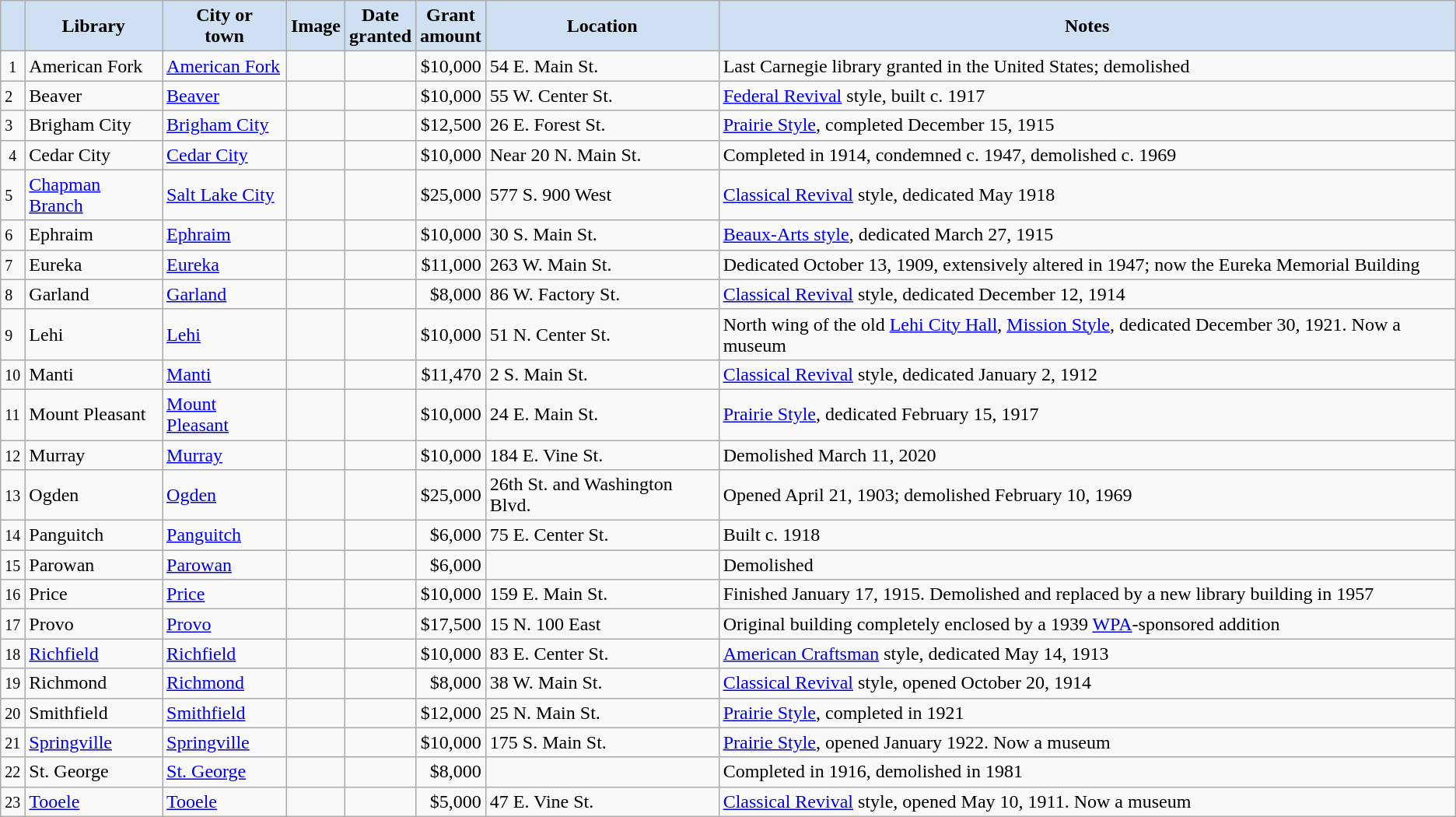<table class="wikitable sortable" align="center">
<tr>
<th style="background-color:#CEE0F2;"></th>
<th style="background-color:#CEE0F2;">Library</th>
<th style="background-color:#CEE0F2;">City or<br>town</th>
<th style="background-color:#CEE0F2;" class="unsortable">Image</th>
<th style="background-color:#CEE0F2;">Date<br>granted</th>
<th style="background-color:#CEE0F2;">Grant<br>amount</th>
<th style="background-color:#CEE0F2;">Location</th>
<th style="background-color:#CEE0F2;" class="unsortable">Notes</th>
</tr>
<tr ->
<td align=center><small>1</small></td>
<td>American Fork</td>
<td><a href='#'>American Fork</a></td>
<td></td>
<td></td>
<td align=right>$10,000</td>
<td>54 E. Main St.</td>
<td>Last Carnegie library granted in the United States; demolished</td>
</tr>
<tr ->
<td><small>2</small></td>
<td>Beaver</td>
<td><a href='#'>Beaver</a></td>
<td></td>
<td></td>
<td align=right>$10,000</td>
<td>55 W. Center St.<br><small></small></td>
<td><a href='#'>Federal Revival</a> style, built c. 1917</td>
</tr>
<tr ->
<td><small>3</small></td>
<td>Brigham City</td>
<td><a href='#'>Brigham City</a></td>
<td></td>
<td></td>
<td align=right>$12,500</td>
<td>26 E. Forest St.<br><small></small></td>
<td><a href='#'>Prairie Style</a>, completed December 15, 1915</td>
</tr>
<tr ->
<td align=center><small>4</small></td>
<td>Cedar City</td>
<td><a href='#'>Cedar City</a></td>
<td></td>
<td></td>
<td align=right>$10,000</td>
<td>Near 20 N. Main St.</td>
<td>Completed in 1914, condemned c. 1947, demolished c. 1969</td>
</tr>
<tr ->
<td><small>5</small></td>
<td><a href='#'>Chapman Branch</a></td>
<td><a href='#'>Salt Lake City</a></td>
<td></td>
<td></td>
<td align=right>$25,000</td>
<td>577 S. 900 West<br><small></small></td>
<td><a href='#'>Classical Revival</a> style, dedicated May 1918</td>
</tr>
<tr ->
<td><small>6</small></td>
<td>Ephraim</td>
<td><a href='#'>Ephraim</a></td>
<td></td>
<td></td>
<td align=right>$10,000</td>
<td>30 S. Main St.<br><small></small></td>
<td><a href='#'>Beaux-Arts style</a>, dedicated March 27, 1915</td>
</tr>
<tr ->
<td><small>7</small></td>
<td>Eureka</td>
<td><a href='#'>Eureka</a></td>
<td></td>
<td></td>
<td align=right>$11,000</td>
<td>263 W. Main St.<br><small></small></td>
<td>Dedicated October 13, 1909, extensively altered in 1947; now the Eureka Memorial Building</td>
</tr>
<tr ->
<td><small>8</small></td>
<td>Garland</td>
<td><a href='#'>Garland</a></td>
<td></td>
<td></td>
<td align=right>$8,000</td>
<td>86 W. Factory St.<br><small></small></td>
<td><a href='#'>Classical Revival</a> style, dedicated December 12, 1914</td>
</tr>
<tr ->
<td><small>9</small></td>
<td>Lehi</td>
<td><a href='#'>Lehi</a></td>
<td></td>
<td></td>
<td align=right>$10,000</td>
<td>51 N. Center St.<br><small></small></td>
<td>North wing of the old <a href='#'>Lehi City Hall</a>, <a href='#'>Mission Style</a>, dedicated December 30, 1921. Now a museum</td>
</tr>
<tr ->
<td><small>10</small></td>
<td>Manti</td>
<td><a href='#'>Manti</a></td>
<td></td>
<td></td>
<td align=right>$11,470</td>
<td>2 S. Main St.<br><small></small></td>
<td><a href='#'>Classical Revival</a> style, dedicated January 2, 1912</td>
</tr>
<tr ->
<td><small>11</small></td>
<td>Mount Pleasant</td>
<td><a href='#'>Mount Pleasant</a></td>
<td></td>
<td></td>
<td align=right>$10,000</td>
<td>24 E. Main St.<br><small></small></td>
<td><a href='#'>Prairie Style</a>, dedicated February 15, 1917</td>
</tr>
<tr ->
<td align=center><small>12</small></td>
<td>Murray</td>
<td><a href='#'>Murray</a></td>
<td></td>
<td></td>
<td align=right>$10,000</td>
<td>184 E. Vine St.<br><small></small></td>
<td>Demolished March 11, 2020</td>
</tr>
<tr ->
<td align=center><small>13</small></td>
<td>Ogden</td>
<td><a href='#'>Ogden</a></td>
<td></td>
<td></td>
<td align=right>$25,000</td>
<td>26th St. and Washington Blvd.</td>
<td>Opened April 21, 1903; demolished February 10, 1969</td>
</tr>
<tr ->
<td><small>14</small></td>
<td>Panguitch</td>
<td><a href='#'>Panguitch</a></td>
<td></td>
<td></td>
<td align=right>$6,000</td>
<td>75 E. Center St.<br><small></small></td>
<td>Built c. 1918</td>
</tr>
<tr ->
<td align=center><small>15</small></td>
<td>Parowan</td>
<td><a href='#'>Parowan</a></td>
<td></td>
<td></td>
<td align=right>$6,000</td>
<td></td>
<td>Demolished</td>
</tr>
<tr ->
<td align=center><small>16</small></td>
<td>Price</td>
<td><a href='#'>Price</a></td>
<td></td>
<td></td>
<td align=right>$10,000</td>
<td>159 E. Main St.</td>
<td>Finished January 17, 1915. Demolished and replaced by a new library building in 1957</td>
</tr>
<tr ->
<td align=center><small>17</small></td>
<td>Provo</td>
<td><a href='#'>Provo</a></td>
<td></td>
<td></td>
<td align=right>$17,500</td>
<td>15 N. 100 East<br><small></small></td>
<td>Original building completely enclosed by a 1939 <a href='#'>WPA</a>-sponsored addition</td>
</tr>
<tr ->
<td><small>18</small></td>
<td><a href='#'>Richfield</a></td>
<td><a href='#'>Richfield</a></td>
<td></td>
<td></td>
<td align=right>$10,000</td>
<td>83 E. Center St.<br><small></small></td>
<td><a href='#'>American Craftsman</a> style, dedicated May 14, 1913</td>
</tr>
<tr ->
<td><small>19</small></td>
<td>Richmond</td>
<td><a href='#'>Richmond</a></td>
<td></td>
<td></td>
<td align=right>$8,000</td>
<td>38 W. Main St.<br><small></small></td>
<td><a href='#'>Classical Revival</a> style, opened October 20, 1914</td>
</tr>
<tr ->
<td><small>20</small></td>
<td>Smithfield</td>
<td><a href='#'>Smithfield</a></td>
<td></td>
<td></td>
<td align=right>$12,000</td>
<td>25 N. Main St.<br><small></small></td>
<td><a href='#'>Prairie Style</a>, completed in 1921</td>
</tr>
<tr ->
<td><small>21</small></td>
<td><a href='#'>Springville</a></td>
<td><a href='#'>Springville</a></td>
<td></td>
<td></td>
<td align=right>$10,000</td>
<td>175 S. Main St.<br><small></small></td>
<td><a href='#'>Prairie Style</a>, opened January 1922. Now a museum</td>
</tr>
<tr ->
<td align=center><small>22</small></td>
<td>St. George</td>
<td><a href='#'>St. George</a></td>
<td></td>
<td></td>
<td align=right>$8,000</td>
<td></td>
<td>Completed in 1916, demolished in 1981</td>
</tr>
<tr ->
<td><small>23</small></td>
<td><a href='#'>Tooele</a></td>
<td><a href='#'>Tooele</a></td>
<td></td>
<td></td>
<td align=right>$5,000</td>
<td>47 E. Vine St.<br><small></small></td>
<td><a href='#'>Classical Revival</a> style, opened May 10, 1911. Now a museum</td>
</tr>
</table>
